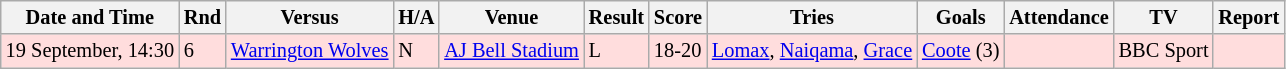<table class="wikitable" style="font-size:85%;">
<tr>
<th>Date and Time</th>
<th>Rnd</th>
<th>Versus</th>
<th>H/A</th>
<th>Venue</th>
<th>Result</th>
<th>Score</th>
<th>Tries</th>
<th>Goals</th>
<th>Attendance</th>
<th>TV</th>
<th>Report</th>
</tr>
<tr style="background:#ffdddd;" width=20 | >
<td>19 September, 14:30</td>
<td>6</td>
<td> <a href='#'>Warrington Wolves</a></td>
<td>N</td>
<td><a href='#'>AJ Bell Stadium</a></td>
<td>L</td>
<td>18-20</td>
<td><a href='#'>Lomax</a>, <a href='#'>Naiqama</a>, <a href='#'>Grace</a></td>
<td><a href='#'>Coote</a> (3)</td>
<td></td>
<td>BBC Sport</td>
<td></td>
</tr>
</table>
